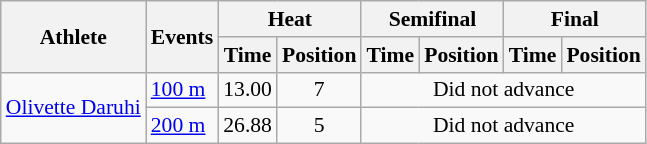<table class=wikitable style="font-size:90%">
<tr>
<th rowspan="2">Athlete</th>
<th rowspan="2">Events</th>
<th colspan="2">Heat</th>
<th colspan="2">Semifinal</th>
<th colspan="2">Final</th>
</tr>
<tr>
<th>Time</th>
<th>Position</th>
<th>Time</th>
<th>Position</th>
<th>Time</th>
<th>Position</th>
</tr>
<tr>
<td rowspan=2><a href='#'>Olivette Daruhi</a></td>
<td><a href='#'>100 m</a></td>
<td align=center>13.00</td>
<td align=center>7</td>
<td align=center colspan="4">Did not advance</td>
</tr>
<tr>
<td><a href='#'>200 m</a></td>
<td align=center>26.88</td>
<td align=center>5</td>
<td align=center colspan="4">Did not advance</td>
</tr>
</table>
